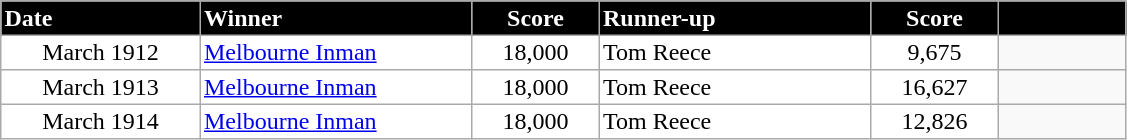<table border="2" cellpadding="2" cellspacing="0" style="margin: 0; background: #f9f9f9; border: 1px #aaa solid; border-collapse: collapse; font-size: 100%; text-align:left">
<tr>
<th bgcolor="000000" style="color:white; width:8em">Date</th>
<th bgcolor="000000" style="color:white; width:11em">Winner</th>
<th bgcolor="000000" style="color:white; text-align:center; width:5em">Score</th>
<th bgcolor="000000" style="color:white; width:11em">Runner-up</th>
<th bgcolor="000000" style="color:white; text-align:center; width:5em">Score</th>
<th bgcolor="000000" style="color:white; text-align:center; width:5em"></th>
</tr>
<tr>
<td bgcolor="FFFFFF" style="text-align:center">March 1912</td>
<td bgcolor="FFFFFF"> <a href='#'>Melbourne Inman</a></td>
<td bgcolor="FFFFFF" style="text-align:center">18,000</td>
<td bgcolor="FFFFFF"> Tom Reece</td>
<td bgcolor="FFFFFF" style="text-align:center">9,675</td>
<td></td>
</tr>
<tr>
<td bgcolor="FFFFFF" style="text-align:center">March 1913</td>
<td bgcolor="FFFFFF"> <a href='#'>Melbourne Inman</a></td>
<td bgcolor="FFFFFF" style="text-align:center">18,000</td>
<td bgcolor="FFFFFF"> Tom Reece</td>
<td bgcolor="FFFFFF" style="text-align:center">16,627</td>
<td></td>
</tr>
<tr>
<td bgcolor="FFFFFF" style="text-align:center">March 1914</td>
<td bgcolor="FFFFFF"> <a href='#'>Melbourne Inman</a></td>
<td bgcolor="FFFFFF" style="text-align:center">18,000</td>
<td bgcolor="FFFFFF"> Tom Reece</td>
<td bgcolor="FFFFFF" style="text-align:center">12,826</td>
<td></td>
</tr>
</table>
